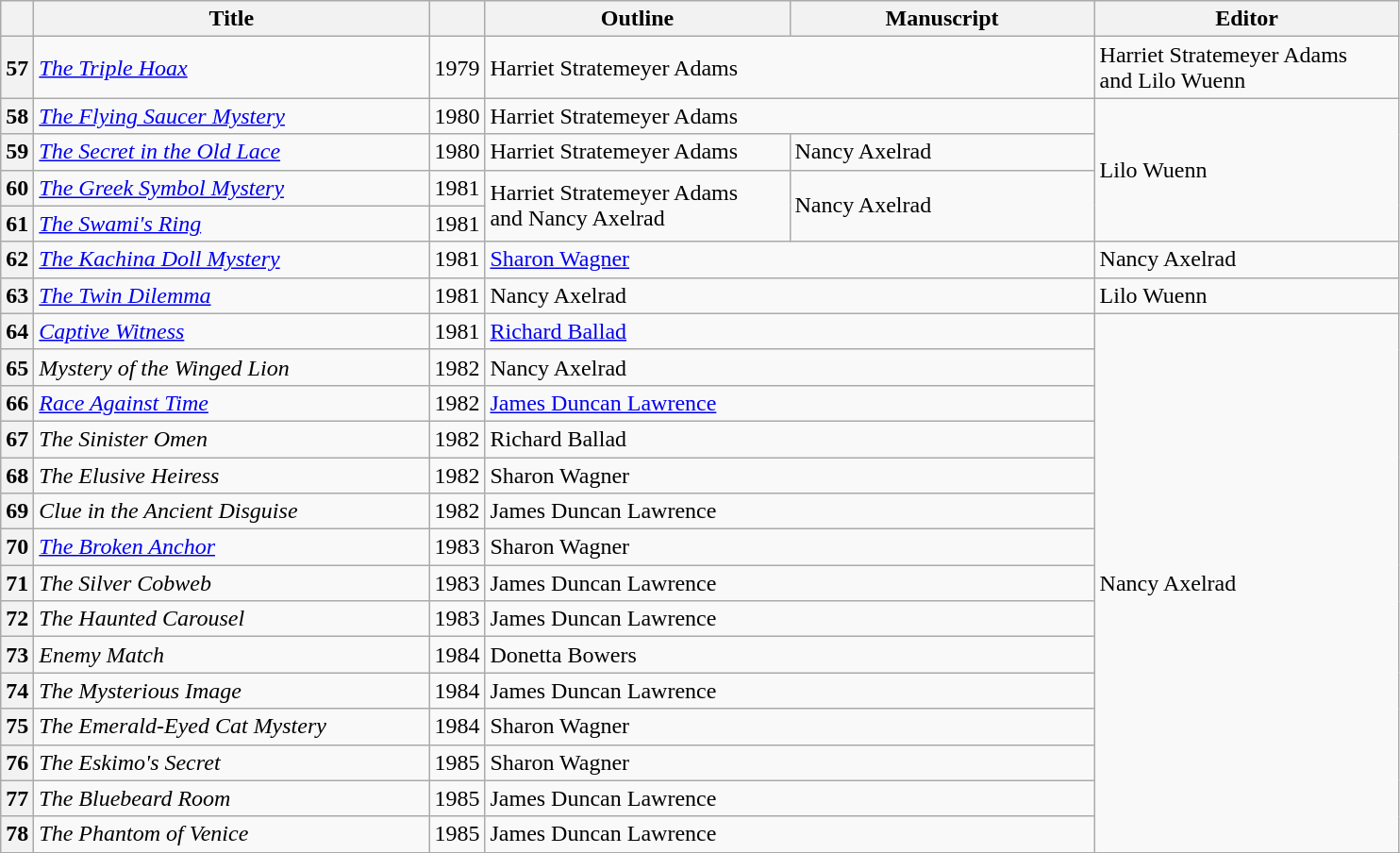<table class="wikitable">
<tr>
<th></th>
<th scope="col" style="width:17em;">Title</th>
<th></th>
<th scope="col" style="width:13em;">Outline</th>
<th scope="col" style="width:13em;">Manuscript</th>
<th scope="col" style="width:13em;">Editor</th>
</tr>
<tr>
<th>57</th>
<td><em><a href='#'>The Triple Hoax</a></em></td>
<td>1979</td>
<td colspan="2">Harriet Stratemeyer Adams</td>
<td>Harriet Stratemeyer Adams<br>and Lilo Wuenn</td>
</tr>
<tr>
<th>58</th>
<td><em><a href='#'>The Flying Saucer Mystery</a></em></td>
<td>1980</td>
<td colspan="2">Harriet Stratemeyer Adams</td>
<td rowspan="4">Lilo Wuenn</td>
</tr>
<tr>
<th>59</th>
<td><em><a href='#'>The Secret in the Old Lace</a></em></td>
<td>1980</td>
<td>Harriet Stratemeyer Adams</td>
<td>Nancy Axelrad</td>
</tr>
<tr>
<th>60</th>
<td><em><a href='#'>The Greek Symbol Mystery</a></em></td>
<td>1981</td>
<td rowspan="2">Harriet Stratemeyer Adams<br>and Nancy Axelrad</td>
<td rowspan="2">Nancy Axelrad</td>
</tr>
<tr>
<th>61</th>
<td><em><a href='#'>The Swami's Ring</a></em></td>
<td>1981</td>
</tr>
<tr>
<th>62</th>
<td><em><a href='#'>The Kachina Doll Mystery</a></em></td>
<td>1981</td>
<td colspan="2"><a href='#'>Sharon Wagner</a></td>
<td>Nancy Axelrad</td>
</tr>
<tr>
<th>63</th>
<td><em><a href='#'>The Twin Dilemma</a></em></td>
<td>1981</td>
<td colspan="2">Nancy Axelrad</td>
<td>Lilo Wuenn</td>
</tr>
<tr>
<th>64</th>
<td><em><a href='#'>Captive Witness</a></em></td>
<td>1981</td>
<td colspan="2"><a href='#'>Richard Ballad</a></td>
<td rowspan="15">Nancy Axelrad</td>
</tr>
<tr>
<th>65</th>
<td><em>Mystery of the Winged Lion</em></td>
<td>1982</td>
<td colspan="2">Nancy Axelrad</td>
</tr>
<tr>
<th>66</th>
<td><em><a href='#'>Race Against Time</a></em></td>
<td>1982</td>
<td colspan="2"><a href='#'>James Duncan Lawrence</a></td>
</tr>
<tr>
<th>67</th>
<td><em>The Sinister Omen</em></td>
<td>1982</td>
<td colspan="2">Richard Ballad</td>
</tr>
<tr>
<th>68</th>
<td><em>The Elusive Heiress</em></td>
<td>1982</td>
<td colspan="2">Sharon Wagner</td>
</tr>
<tr>
<th>69</th>
<td><em>Clue in the Ancient Disguise</em></td>
<td>1982</td>
<td colspan="2">James Duncan Lawrence</td>
</tr>
<tr>
<th>70</th>
<td><em><a href='#'>The Broken Anchor</a></em></td>
<td>1983</td>
<td colspan="2">Sharon Wagner</td>
</tr>
<tr>
<th>71</th>
<td><em>The Silver Cobweb</em></td>
<td>1983</td>
<td colspan="2">James Duncan Lawrence</td>
</tr>
<tr>
<th>72</th>
<td><em>The Haunted Carousel</em></td>
<td>1983</td>
<td colspan="2">James Duncan Lawrence</td>
</tr>
<tr>
<th>73</th>
<td><em>Enemy Match</em></td>
<td>1984</td>
<td colspan="2">Donetta Bowers</td>
</tr>
<tr>
<th>74</th>
<td><em>The Mysterious Image</em></td>
<td>1984</td>
<td colspan="2">James Duncan Lawrence</td>
</tr>
<tr>
<th>75</th>
<td><em>The Emerald-Eyed Cat Mystery</em></td>
<td>1984</td>
<td colspan="2">Sharon Wagner</td>
</tr>
<tr>
<th>76</th>
<td><em>The Eskimo's Secret</em></td>
<td>1985</td>
<td colspan="2">Sharon Wagner</td>
</tr>
<tr>
<th>77</th>
<td><em>The Bluebeard Room</em></td>
<td>1985</td>
<td colspan="2">James Duncan Lawrence</td>
</tr>
<tr>
<th>78</th>
<td><em>The Phantom of Venice</em></td>
<td>1985</td>
<td colspan="2">James Duncan Lawrence</td>
</tr>
<tr>
</tr>
</table>
